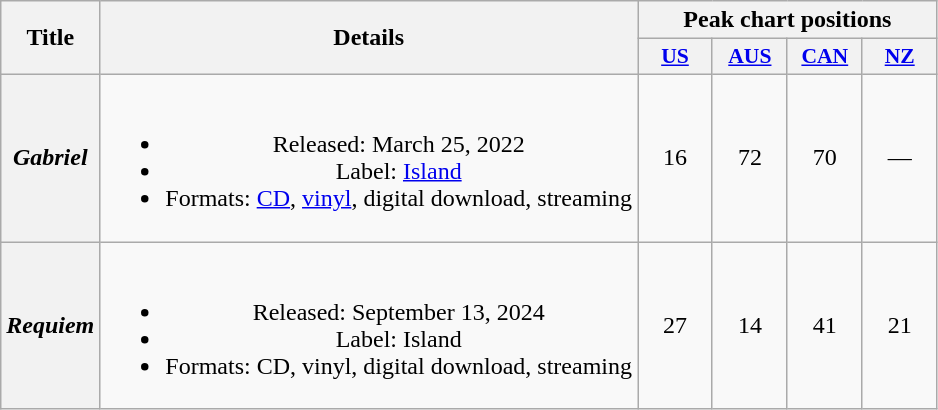<table class="wikitable plainrowheaders" style="text-align:center;">
<tr>
<th scope="col" rowspan="2">Title</th>
<th scope="col" rowspan="2">Details</th>
<th scope="col" colspan="4">Peak chart positions</th>
</tr>
<tr>
<th scope="col" style="width:3em;font-size:90%;"><a href='#'>US</a><br></th>
<th scope="col" style="width:3em;font-size:90%;"><a href='#'>AUS</a><br></th>
<th scope="col" style="width:3em;font-size:90%;"><a href='#'>CAN</a><br></th>
<th scope="col" style="width:3em;font-size:90%;"><a href='#'>NZ</a><br></th>
</tr>
<tr>
<th scope="row"><em>Gabriel</em></th>
<td><br><ul><li>Released: March 25, 2022</li><li>Label: <a href='#'>Island</a></li><li>Formats: <a href='#'>CD</a>, <a href='#'>vinyl</a>, digital download, streaming</li></ul></td>
<td>16</td>
<td>72</td>
<td>70</td>
<td>—</td>
</tr>
<tr>
<th scope="row"><em>Requiem</em></th>
<td><br><ul><li>Released: September 13, 2024</li><li>Label: Island</li><li>Formats: CD, vinyl, digital download, streaming</li></ul></td>
<td>27</td>
<td>14</td>
<td>41</td>
<td>21</td>
</tr>
</table>
